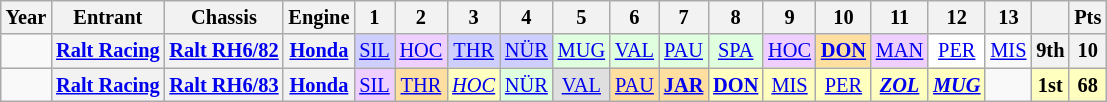<table class="wikitable" style="text-align:center; font-size:85%">
<tr>
<th>Year</th>
<th>Entrant</th>
<th>Chassis</th>
<th>Engine</th>
<th>1</th>
<th>2</th>
<th>3</th>
<th>4</th>
<th>5</th>
<th>6</th>
<th>7</th>
<th>8</th>
<th>9</th>
<th>10</th>
<th>11</th>
<th>12</th>
<th>13</th>
<th></th>
<th>Pts</th>
</tr>
<tr>
<td></td>
<th nowrap><a href='#'>Ralt Racing</a></th>
<th nowrap><a href='#'>Ralt RH6/82</a></th>
<th nowrap><a href='#'>Honda</a></th>
<td style="background:#CFCFFF;"><a href='#'>SIL</a><br></td>
<td style="background:#EFCFFF;"><a href='#'>HOC</a><br></td>
<td style="background:#CFCFFF;"><a href='#'>THR</a><br></td>
<td style="background:#CFCFFF;"><a href='#'>NÜR</a><br></td>
<td style="background:#DFFFDF;"><a href='#'>MUG</a><br></td>
<td style="background:#DFFFDF;"><a href='#'>VAL</a><br></td>
<td style="background:#DFFFDF;"><a href='#'>PAU</a><br></td>
<td style="background:#DFFFDF;"><a href='#'>SPA</a><br></td>
<td style="background:#EFCFFF;"><a href='#'>HOC</a><br></td>
<td style="background:#FFDF9F;"><strong><a href='#'>DON</a></strong><br></td>
<td style="background:#EFCFFF;"><a href='#'>MAN</a><br></td>
<td style="background:#FFFFFF;"><a href='#'>PER</a><br></td>
<td><a href='#'>MIS</a></td>
<th>9th</th>
<th>10</th>
</tr>
<tr>
<td></td>
<th nowrap><a href='#'>Ralt Racing</a></th>
<th nowrap><a href='#'>Ralt RH6/83</a></th>
<th nowrap><a href='#'>Honda</a></th>
<td style="background:#EFCFFF;"><a href='#'>SIL</a><br></td>
<td style="background:#FFDF9F;"><a href='#'>THR</a><br></td>
<td style="background:#FFFFBF;"><em><a href='#'>HOC</a></em><br></td>
<td style="background:#DFFFDF;"><a href='#'>NÜR</a><br></td>
<td style="background:#DFDFDF;"><a href='#'>VAL</a><br></td>
<td style="background:#FFDF9F;"><a href='#'>PAU</a><br></td>
<td style="background:#FFDF9F;"><strong><a href='#'>JAR</a></strong><br></td>
<td style="background:#FFFFBF;"><strong><a href='#'>DON</a></strong><br></td>
<td style="background:#FFFFBF;"><a href='#'>MIS</a><br></td>
<td style="background:#FFFFBF;"><a href='#'>PER</a><br></td>
<td style="background:#FFFFBF;"><strong><em><a href='#'>ZOL</a></em></strong><br></td>
<td style="background:#FFFFBF;"><strong><em><a href='#'>MUG</a></em></strong><br></td>
<td></td>
<td style="background:#FFFFBF;"><strong>1st</strong></td>
<td style="background:#FFFFBF;"><strong>68</strong></td>
</tr>
</table>
